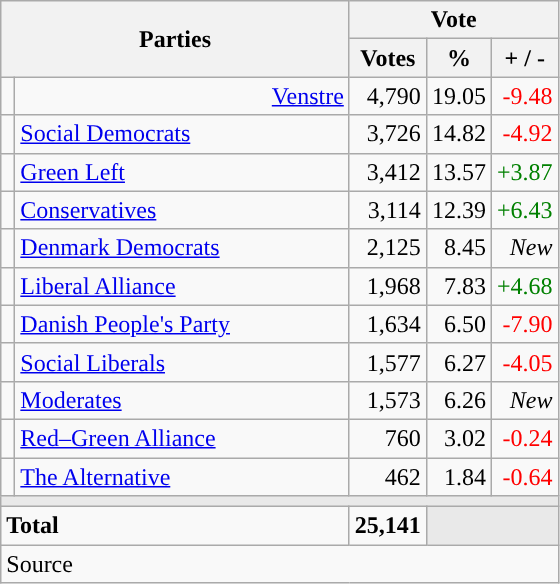<table class="wikitable" style="text-align:right;">
<tr>
<th style="text-align:centre;" rowspan="2" colspan="2" width="225">Parties</th>
<th colspan="3">Vote</th>
</tr>
<tr>
<th width="15">Votes</th>
<th width="15">%</th>
<th width="15">+ / -</th>
</tr>
<tr>
<td width=2 bgcolor=></td>
<td><a href='#'>Venstre</a></td>
<td>4,790</td>
<td>19.05</td>
<td style=color:red;>-9.48</td>
</tr>
<tr>
<td width=2 bgcolor=></td>
<td align=left><a href='#'>Social Democrats</a></td>
<td>3,726</td>
<td>14.82</td>
<td style=color:red;>-4.92</td>
</tr>
<tr>
<td width=2 bgcolor=></td>
<td align=left><a href='#'>Green Left</a></td>
<td>3,412</td>
<td>13.57</td>
<td style=color:green;>+3.87</td>
</tr>
<tr>
<td width=2 bgcolor=></td>
<td align=left><a href='#'>Conservatives</a></td>
<td>3,114</td>
<td>12.39</td>
<td style=color:green;>+6.43</td>
</tr>
<tr>
<td width=2 bgcolor=></td>
<td align=left><a href='#'>Denmark Democrats</a></td>
<td>2,125</td>
<td>8.45</td>
<td><em>New</em></td>
</tr>
<tr>
<td width=2 bgcolor=></td>
<td align=left><a href='#'>Liberal Alliance</a></td>
<td>1,968</td>
<td>7.83</td>
<td style=color:green;>+4.68</td>
</tr>
<tr>
<td width=2 bgcolor=></td>
<td align=left><a href='#'>Danish People's Party</a></td>
<td>1,634</td>
<td>6.50</td>
<td style=color:red;>-7.90</td>
</tr>
<tr>
<td width=2 bgcolor=></td>
<td align=left><a href='#'>Social Liberals</a></td>
<td>1,577</td>
<td>6.27</td>
<td style=color:red;>-4.05</td>
</tr>
<tr>
<td width=2 bgcolor=></td>
<td align=left><a href='#'>Moderates</a></td>
<td>1,573</td>
<td>6.26</td>
<td><em>New</em></td>
</tr>
<tr>
<td width=2 bgcolor=></td>
<td align=left><a href='#'>Red–Green Alliance</a></td>
<td>760</td>
<td>3.02</td>
<td style=color:red;>-0.24</td>
</tr>
<tr>
<td width=2 bgcolor=></td>
<td align=left><a href='#'>The Alternative</a></td>
<td>462</td>
<td>1.84</td>
<td style=color:red;>-0.64</td>
</tr>
<tr>
<td colspan="7" bgcolor="#E9E9E9"></td>
</tr>
<tr>
<td align="left" colspan="2"><strong>Total</strong></td>
<td><strong>25,141</strong></td>
<td bgcolor=#E9E9E9 colspan=2></td>
</tr>
<tr>
<td align="left" colspan="6">Source</td>
</tr>
</table>
